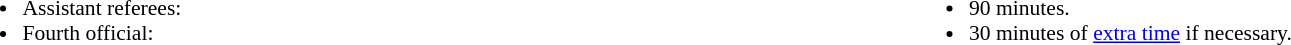<table style="width:100%; font-size:90%">
<tr>
<td style="width:50%; vertical-align:top"><br><ul><li>Assistant referees:</li><li>Fourth official:</li></ul></td>
<td style="width:50%; vertical-align:top"><br><ul><li>90 minutes.</li><li>30 minutes of <a href='#'>extra time</a> if necessary.</li></ul></td>
</tr>
</table>
